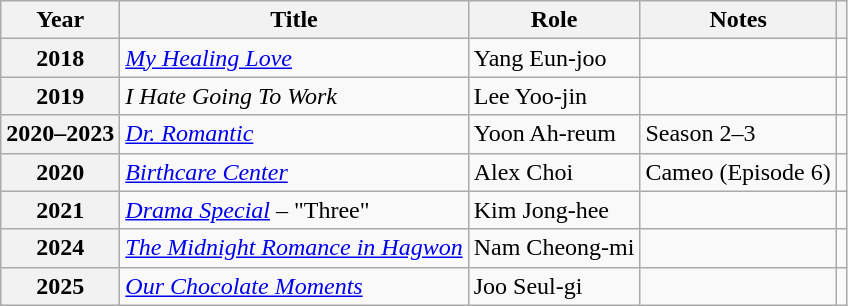<table class="wikitable sortable plainrowheaders">
<tr>
<th scope="col">Year</th>
<th scope="col">Title</th>
<th scope="col">Role</th>
<th scope="col">Notes</th>
<th scope="col" class="unsortable"></th>
</tr>
<tr>
<th scope="row">2018</th>
<td><em><a href='#'>My Healing Love</a></em></td>
<td>Yang Eun-joo</td>
<td></td>
<td style="text-align:center"></td>
</tr>
<tr>
<th scope="row">2019</th>
<td><em>I Hate Going To Work</em></td>
<td>Lee Yoo-jin</td>
<td></td>
<td style="text-align:center"></td>
</tr>
<tr>
<th scope="row">2020–2023</th>
<td><em><a href='#'>Dr. Romantic</a></em></td>
<td>Yoon Ah-reum</td>
<td>Season 2–3</td>
<td style="text-align:center"></td>
</tr>
<tr>
<th scope="row">2020</th>
<td><em><a href='#'>Birthcare Center</a></em></td>
<td>Alex Choi</td>
<td>Cameo (Episode 6)</td>
<td style="text-align:center"></td>
</tr>
<tr>
<th scope="row">2021</th>
<td><em><a href='#'>Drama Special</a></em> – "Three"</td>
<td>Kim Jong-hee</td>
<td></td>
<td style="text-align:center"></td>
</tr>
<tr>
<th scope="row">2024</th>
<td><em><a href='#'>The Midnight Romance in Hagwon</a></em></td>
<td>Nam Cheong-mi</td>
<td></td>
<td style="text-align:center"></td>
</tr>
<tr>
<th scope="row">2025</th>
<td><em><a href='#'>Our Chocolate Moments</a></em></td>
<td>Joo Seul-gi</td>
<td></td>
<td style="text-align:center"></td>
</tr>
</table>
